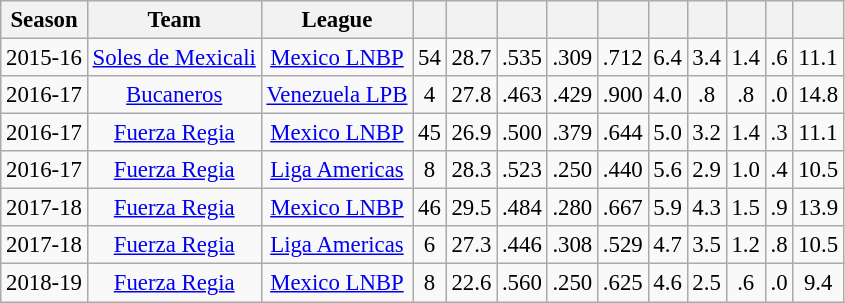<table class="wikitable sortable" style="font-size:95%; text-align:center;">
<tr>
<th>Season</th>
<th>Team</th>
<th>League</th>
<th></th>
<th></th>
<th></th>
<th></th>
<th></th>
<th></th>
<th></th>
<th></th>
<th></th>
<th></th>
</tr>
<tr>
<td>2015-16</td>
<td><a href='#'>Soles de Mexicali</a></td>
<td><a href='#'>Mexico LNBP</a></td>
<td>54</td>
<td>28.7</td>
<td>.535</td>
<td>.309</td>
<td>.712</td>
<td>6.4</td>
<td>3.4</td>
<td>1.4</td>
<td>.6</td>
<td>11.1</td>
</tr>
<tr>
<td>2016-17</td>
<td><a href='#'>Bucaneros</a></td>
<td><a href='#'>Venezuela LPB</a></td>
<td>4</td>
<td>27.8</td>
<td>.463</td>
<td>.429</td>
<td>.900</td>
<td>4.0</td>
<td>.8</td>
<td>.8</td>
<td>.0</td>
<td>14.8</td>
</tr>
<tr>
<td>2016-17</td>
<td><a href='#'>Fuerza Regia</a></td>
<td><a href='#'>Mexico LNBP</a></td>
<td>45</td>
<td>26.9</td>
<td>.500</td>
<td>.379</td>
<td>.644</td>
<td>5.0</td>
<td>3.2</td>
<td>1.4</td>
<td>.3</td>
<td>11.1</td>
</tr>
<tr>
<td>2016-17</td>
<td><a href='#'>Fuerza Regia</a></td>
<td><a href='#'>Liga Americas</a></td>
<td>8</td>
<td>28.3</td>
<td>.523</td>
<td>.250</td>
<td>.440</td>
<td>5.6</td>
<td>2.9</td>
<td>1.0</td>
<td>.4</td>
<td>10.5</td>
</tr>
<tr>
<td>2017-18</td>
<td><a href='#'>Fuerza Regia</a></td>
<td><a href='#'>Mexico LNBP</a></td>
<td>46</td>
<td>29.5</td>
<td>.484</td>
<td>.280</td>
<td>.667</td>
<td>5.9</td>
<td>4.3</td>
<td>1.5</td>
<td>.9</td>
<td>13.9</td>
</tr>
<tr>
<td>2017-18</td>
<td><a href='#'>Fuerza Regia</a></td>
<td><a href='#'>Liga Americas</a></td>
<td>6</td>
<td>27.3</td>
<td>.446</td>
<td>.308</td>
<td>.529</td>
<td>4.7</td>
<td>3.5</td>
<td>1.2</td>
<td>.8</td>
<td>10.5</td>
</tr>
<tr>
<td>2018-19</td>
<td><a href='#'>Fuerza Regia</a></td>
<td><a href='#'>Mexico LNBP</a></td>
<td>8</td>
<td>22.6</td>
<td>.560</td>
<td>.250</td>
<td>.625</td>
<td>4.6</td>
<td>2.5</td>
<td>.6</td>
<td>.0</td>
<td>9.4</td>
</tr>
</table>
